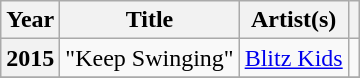<table class="wikitable plainrowheaders">
<tr>
<th scope="col">Year</th>
<th scope="col">Title</th>
<th scope="col">Artist(s)</th>
<th scope="col" class="unsortable"></th>
</tr>
<tr>
<th scope="row">2015</th>
<td>"Keep Swinging"</td>
<td><a href='#'>Blitz Kids</a></td>
<td></td>
</tr>
<tr>
</tr>
</table>
